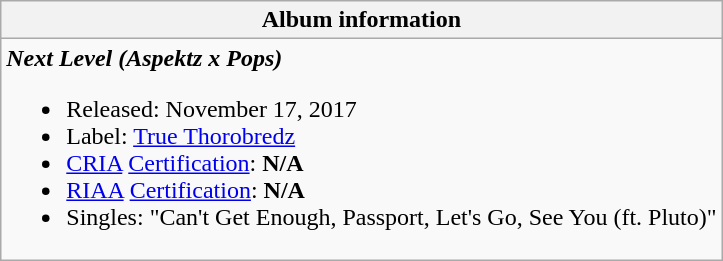<table class="wikitable">
<tr>
<th align="left">Album information</th>
</tr>
<tr>
<td align="left"><strong><em>Next Level (Aspektz x Pops)</em></strong><br><ul><li>Released: November 17, 2017</li><li>Label: <a href='#'>True Thorobredz</a></li><li><a href='#'>CRIA</a> <a href='#'>Certification</a>: <strong>N/A</strong></li><li><a href='#'>RIAA</a> <a href='#'>Certification</a>: <strong>N/A</strong></li><li>Singles: "Can't Get Enough, Passport, Let's Go, See You (ft. Pluto)"</li></ul></td>
</tr>
</table>
